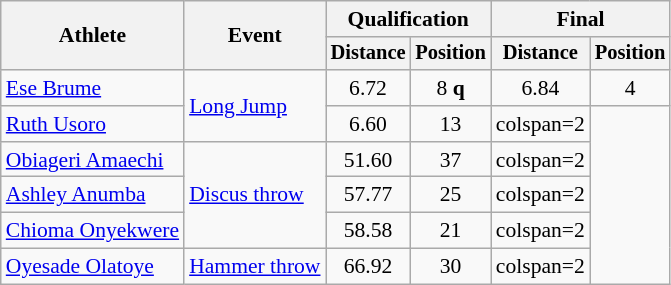<table class="wikitable" style="font-size:90%">
<tr>
<th rowspan="2">Athlete</th>
<th rowspan="2">Event</th>
<th colspan="2">Qualification</th>
<th colspan="2">Final</th>
</tr>
<tr style="font-size:95%">
<th>Distance</th>
<th>Position</th>
<th>Distance</th>
<th>Position</th>
</tr>
<tr align="center">
<td align=left><a href='#'>Ese Brume</a></td>
<td align=left rowspan=2><a href='#'>Long Jump</a></td>
<td>6.72</td>
<td>8 <strong>q</strong></td>
<td>6.84 </td>
<td>4</td>
</tr>
<tr align="center">
<td align=left><a href='#'>Ruth Usoro</a></td>
<td>6.60</td>
<td>13</td>
<td>colspan=2 </td>
</tr>
<tr align="center">
<td align=left><a href='#'>Obiageri Amaechi</a></td>
<td align=left rowspan=3><a href='#'>Discus throw</a></td>
<td>51.60</td>
<td>37</td>
<td>colspan=2 </td>
</tr>
<tr align="center">
<td align=left><a href='#'>Ashley Anumba</a></td>
<td>57.77</td>
<td>25</td>
<td>colspan=2 </td>
</tr>
<tr align="center">
<td align=left><a href='#'>Chioma Onyekwere</a></td>
<td>58.58</td>
<td>21</td>
<td>colspan=2 </td>
</tr>
<tr align="center">
<td align=left><a href='#'>Oyesade Olatoye</a></td>
<td align=left><a href='#'>Hammer throw</a></td>
<td>66.92</td>
<td>30</td>
<td>colspan=2 </td>
</tr>
</table>
